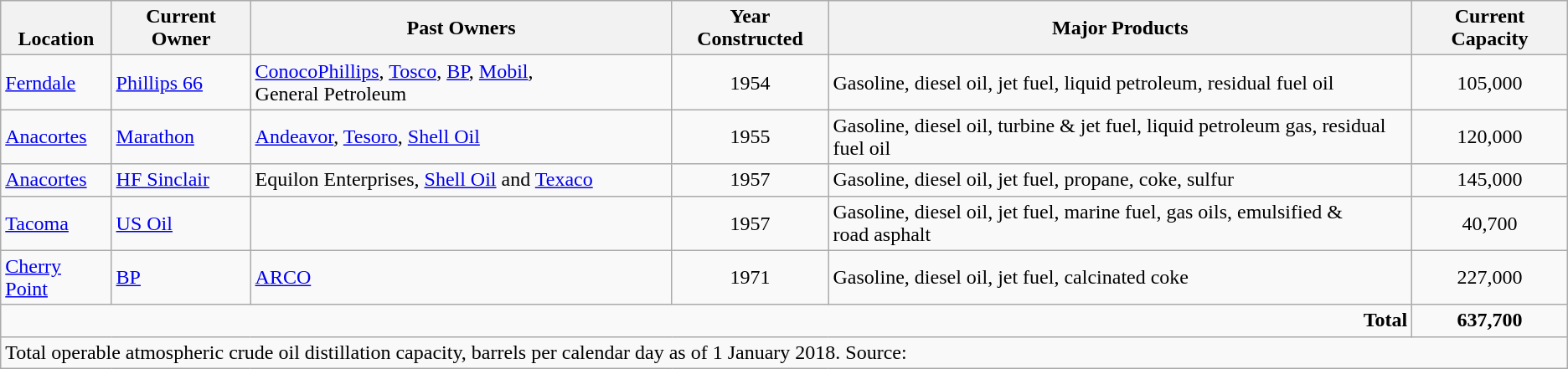<table class="wikitable">
<tr>
<th><br><strong>Location</strong></th>
<th><strong>Current Owner</strong></th>
<th><strong>Past Owners</strong></th>
<th><strong>Year Constructed</strong></th>
<th><strong>Major Products</strong></th>
<th><strong>Current Capacity</strong></th>
</tr>
<tr>
<td><a href='#'>Ferndale</a></td>
<td><a href='#'>Phillips 66</a></td>
<td><a href='#'>ConocoPhillips</a>, <a href='#'>Tosco</a>, <a href='#'>BP</a>, <a href='#'>Mobil</a>, General Petroleum</td>
<td align=center>1954</td>
<td>Gasoline, diesel oil, jet fuel, liquid petroleum, residual fuel oil</td>
<td align=center>105,000</td>
</tr>
<tr>
<td><a href='#'>Anacortes</a></td>
<td><a href='#'>Marathon</a></td>
<td><a href='#'>Andeavor</a>, <a href='#'>Tesoro</a>, <a href='#'>Shell Oil</a></td>
<td align=center>1955</td>
<td>Gasoline, diesel oil, turbine & jet fuel, liquid petroleum gas, residual fuel oil</td>
<td align=center>120,000</td>
</tr>
<tr>
<td><a href='#'>Anacortes</a></td>
<td><a href='#'>HF Sinclair</a></td>
<td>Equilon Enterprises, <a href='#'>Shell Oil</a> and <a href='#'>Texaco</a></td>
<td align=center>1957</td>
<td>Gasoline, diesel oil, jet fuel, propane, coke, sulfur</td>
<td align=center>145,000</td>
</tr>
<tr>
<td><a href='#'>Tacoma</a></td>
<td><a href='#'>US Oil</a></td>
<td></td>
<td align=center>1957</td>
<td>Gasoline, diesel oil, jet fuel, marine fuel, gas oils, emulsified & road asphalt</td>
<td align=center>40,700</td>
</tr>
<tr>
<td><a href='#'>Cherry Point</a></td>
<td><a href='#'>BP</a></td>
<td><a href='#'>ARCO</a></td>
<td align=center>1971</td>
<td>Gasoline, diesel oil, jet fuel, calcinated coke</td>
<td align=center>227,000</td>
</tr>
<tr>
<td colspan=5 align=right><strong>Total</strong></td>
<td align=center><strong>637,700</strong></td>
</tr>
<tr>
<td colspan="6">Total operable atmospheric crude oil distillation capacity, barrels per calendar day as of 1 January 2018. Source:</td>
</tr>
</table>
